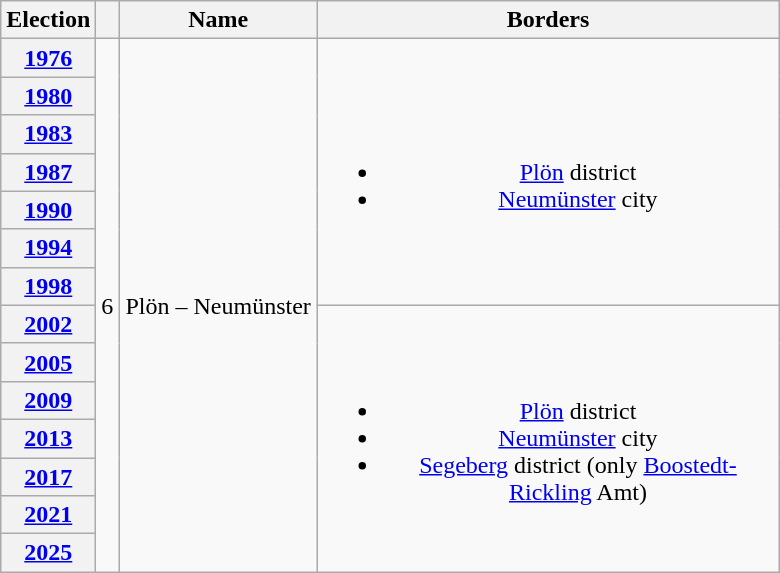<table class=wikitable style="text-align:center">
<tr>
<th>Election</th>
<th></th>
<th width=125px>Name</th>
<th width=300px>Borders</th>
</tr>
<tr>
<th><a href='#'>1976</a></th>
<td rowspan=14>6</td>
<td rowspan=14>Plön – Neumünster</td>
<td rowspan=7><br><ul><li><a href='#'>Plön</a> district</li><li><a href='#'>Neumünster</a> city</li></ul></td>
</tr>
<tr>
<th><a href='#'>1980</a></th>
</tr>
<tr>
<th><a href='#'>1983</a></th>
</tr>
<tr>
<th><a href='#'>1987</a></th>
</tr>
<tr>
<th><a href='#'>1990</a></th>
</tr>
<tr>
<th><a href='#'>1994</a></th>
</tr>
<tr>
<th><a href='#'>1998</a></th>
</tr>
<tr>
<th><a href='#'>2002</a></th>
<td rowspan=7><br><ul><li><a href='#'>Plön</a> district</li><li><a href='#'>Neumünster</a> city</li><li><a href='#'>Segeberg</a> district (only <a href='#'>Boostedt-Rickling</a> Amt)</li></ul></td>
</tr>
<tr>
<th><a href='#'>2005</a></th>
</tr>
<tr>
<th><a href='#'>2009</a></th>
</tr>
<tr>
<th><a href='#'>2013</a></th>
</tr>
<tr>
<th><a href='#'>2017</a></th>
</tr>
<tr>
<th><a href='#'>2021</a></th>
</tr>
<tr>
<th><a href='#'>2025</a></th>
</tr>
</table>
